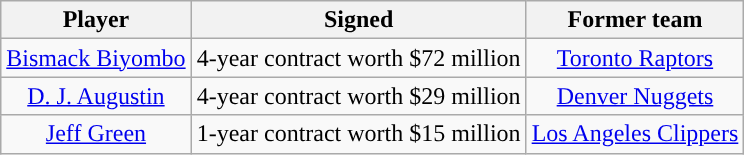<table class="wikitable sortable sortable" style="text-align: center">
<tr>
<th>Player</th>
<th>Signed</th>
<th>Former team</th>
</tr>
<tr style="text-align: center">
<td><a href='#'>Bismack Biyombo</a></td>
<td>4-year contract worth $72 million</td>
<td><a href='#'>Toronto Raptors</a></td>
</tr>
<tr style="text-align: center">
<td><a href='#'>D. J. Augustin</a></td>
<td>4-year contract worth $29 million</td>
<td><a href='#'>Denver Nuggets</a></td>
</tr>
<tr style="text-align: center">
<td><a href='#'>Jeff Green</a></td>
<td>1-year contract worth $15 million</td>
<td><a href='#'>Los Angeles Clippers</a></td>
</tr>
</table>
